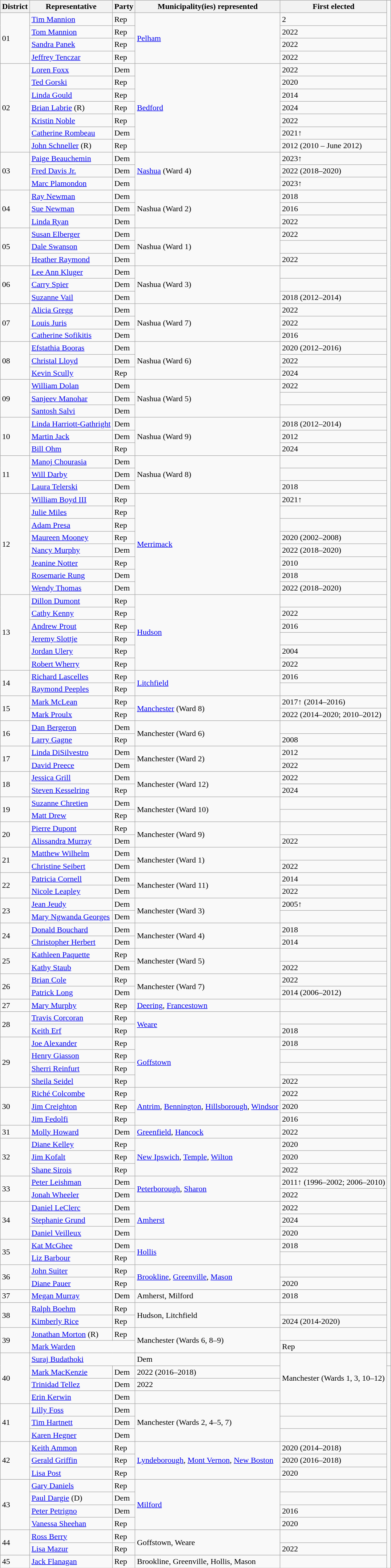<table class="wikitable sortable">
<tr>
<th>District</th>
<th>Representative</th>
<th>Party</th>
<th>Municipality(ies) represented</th>
<th>First elected</th>
</tr>
<tr>
<td rowspan=4>01</td>
<td><a href='#'>Tim Mannion</a></td>
<td>Rep</td>
<td rowspan=4><a href='#'>Pelham</a></td>
<td>2</td>
</tr>
<tr>
<td><a href='#'>Tom Mannion</a></td>
<td>Rep</td>
<td>2022</td>
</tr>
<tr>
<td><a href='#'>Sandra Panek</a></td>
<td>Rep</td>
<td>2022</td>
</tr>
<tr>
<td><a href='#'>Jeffrey Tenczar</a></td>
<td>Rep</td>
<td>2022</td>
</tr>
<tr>
<td rowspan=7>02</td>
<td><a href='#'>Loren Foxx</a></td>
<td>Dem</td>
<td rowspan=7><a href='#'>Bedford</a></td>
<td>2022</td>
</tr>
<tr>
<td><a href='#'>Ted Gorski</a></td>
<td>Rep</td>
<td>2020</td>
</tr>
<tr>
<td><a href='#'>Linda Gould</a></td>
<td>Rep</td>
<td>2014</td>
</tr>
<tr>
<td><a href='#'>Brian Labrie</a> (R)</td>
<td>Rep</td>
<td>2024</td>
</tr>
<tr>
<td><a href='#'>Kristin Noble</a></td>
<td>Rep</td>
<td>2022</td>
</tr>
<tr>
<td><a href='#'>Catherine Rombeau</a></td>
<td>Dem</td>
<td>2021↑</td>
</tr>
<tr>
<td><a href='#'>John Schneller</a> (R)</td>
<td>Rep</td>
<td>2012 (2010 – June 2012)</td>
</tr>
<tr>
<td rowspan=3>03</td>
<td><a href='#'>Paige Beauchemin</a></td>
<td>Dem</td>
<td rowspan=3><a href='#'>Nashua</a> (Ward 4)</td>
<td>2023↑</td>
</tr>
<tr>
<td><a href='#'>Fred Davis Jr.</a></td>
<td>Dem</td>
<td>2022 (2018–2020)</td>
</tr>
<tr>
<td><a href='#'>Marc Plamondon</a></td>
<td>Dem</td>
<td>2023↑</td>
</tr>
<tr>
<td rowspan=3>04</td>
<td><a href='#'>Ray Newman</a></td>
<td>Dem</td>
<td rowspan=3>Nashua (Ward 2)</td>
<td>2018</td>
</tr>
<tr>
<td><a href='#'>Sue Newman</a></td>
<td>Dem</td>
<td>2016</td>
</tr>
<tr>
<td><a href='#'>Linda Ryan</a></td>
<td>Dem</td>
<td>2022</td>
</tr>
<tr>
<td rowspan=3>05</td>
<td><a href='#'>Susan Elberger</a></td>
<td>Dem</td>
<td rowspan=3>Nashua (Ward 1)</td>
<td>2022</td>
</tr>
<tr>
<td><a href='#'>Dale Swanson</a></td>
<td>Dem</td>
<td></td>
</tr>
<tr>
<td><a href='#'>Heather Raymond</a></td>
<td>Dem</td>
<td>2022</td>
</tr>
<tr>
<td rowspan=3>06</td>
<td><a href='#'>Lee Ann Kluger</a></td>
<td>Dem</td>
<td rowspan=3>Nashua (Ward 3)</td>
<td></td>
</tr>
<tr>
<td><a href='#'>Carry Spier</a></td>
<td>Dem</td>
<td></td>
</tr>
<tr>
<td><a href='#'>Suzanne Vail</a></td>
<td>Dem</td>
<td>2018 (2012–2014)</td>
</tr>
<tr>
<td rowspan=3>07</td>
<td><a href='#'>Alicia Gregg</a></td>
<td>Dem</td>
<td rowspan=3>Nashua (Ward 7)</td>
<td>2022</td>
</tr>
<tr>
<td><a href='#'>Louis Juris</a></td>
<td>Dem</td>
<td>2022</td>
</tr>
<tr>
<td><a href='#'>Catherine Sofikitis</a></td>
<td>Dem</td>
<td>2016</td>
</tr>
<tr>
<td rowspan=3>08</td>
<td><a href='#'>Efstathia Booras</a></td>
<td>Dem</td>
<td rowspan=3>Nashua (Ward 6)</td>
<td>2020 (2012–2016)</td>
</tr>
<tr>
<td><a href='#'>Christal Lloyd</a></td>
<td>Dem</td>
<td>2022</td>
</tr>
<tr>
<td><a href='#'>Kevin Scully</a></td>
<td>Rep</td>
<td>2024</td>
</tr>
<tr>
<td rowspan=3>09</td>
<td><a href='#'>William Dolan</a></td>
<td>Dem</td>
<td rowspan=3>Nashua (Ward 5)</td>
<td>2022</td>
</tr>
<tr>
<td><a href='#'>Sanjeev Manohar</a></td>
<td>Dem</td>
<td></td>
</tr>
<tr>
<td><a href='#'>Santosh Salvi</a></td>
<td>Dem</td>
<td></td>
</tr>
<tr>
<td rowspan=3>10</td>
<td><a href='#'>Linda Harriott-Gathright</a></td>
<td>Dem</td>
<td rowspan=3>Nashua (Ward 9)</td>
<td>2018 (2012–2014)</td>
</tr>
<tr>
<td><a href='#'>Martin Jack</a></td>
<td>Dem</td>
<td>2012</td>
</tr>
<tr>
<td><a href='#'>Bill Ohm</a></td>
<td>Rep</td>
<td>2024</td>
</tr>
<tr>
<td rowspan=3>11</td>
<td><a href='#'>Manoj Chourasia</a></td>
<td>Dem</td>
<td rowspan=3>Nashua (Ward 8)</td>
<td></td>
</tr>
<tr>
<td><a href='#'>Will Darby</a></td>
<td>Dem</td>
<td></td>
</tr>
<tr>
<td><a href='#'>Laura Telerski</a></td>
<td>Dem</td>
<td>2018</td>
</tr>
<tr>
<td rowspan=8>12</td>
<td><a href='#'>William Boyd III</a></td>
<td>Rep</td>
<td rowspan=8><a href='#'>Merrimack</a></td>
<td>2021↑</td>
</tr>
<tr>
<td><a href='#'>Julie Miles</a></td>
<td>Rep</td>
<td></td>
</tr>
<tr>
<td><a href='#'>Adam Presa</a></td>
<td>Rep</td>
<td></td>
</tr>
<tr>
<td><a href='#'>Maureen Mooney</a></td>
<td>Rep</td>
<td>2020 (2002–2008)</td>
</tr>
<tr>
<td><a href='#'>Nancy Murphy</a></td>
<td>Dem</td>
<td>2022 (2018–2020)</td>
</tr>
<tr>
<td><a href='#'>Jeanine Notter</a></td>
<td>Rep</td>
<td>2010</td>
</tr>
<tr>
<td><a href='#'>Rosemarie Rung</a></td>
<td>Dem</td>
<td>2018</td>
</tr>
<tr>
<td><a href='#'>Wendy Thomas</a></td>
<td>Dem</td>
<td>2022 (2018–2020)</td>
</tr>
<tr>
<td rowspan=6>13</td>
<td><a href='#'>Dillon Dumont</a></td>
<td>Rep</td>
<td rowspan=6><a href='#'>Hudson</a></td>
<td></td>
</tr>
<tr>
<td><a href='#'>Cathy Kenny</a></td>
<td>Rep</td>
<td>2022</td>
</tr>
<tr>
<td><a href='#'>Andrew Prout</a></td>
<td>Rep</td>
<td>2016</td>
</tr>
<tr>
<td><a href='#'>Jeremy Slottje</a></td>
<td>Rep</td>
<td></td>
</tr>
<tr>
<td><a href='#'>Jordan Ulery</a></td>
<td>Rep</td>
<td>2004</td>
</tr>
<tr>
<td><a href='#'>Robert Wherry</a></td>
<td>Rep</td>
<td>2022</td>
</tr>
<tr>
<td rowspan=2>14</td>
<td><a href='#'>Richard Lascelles</a></td>
<td>Rep</td>
<td rowspan=2><a href='#'>Litchfield</a></td>
<td>2016</td>
</tr>
<tr>
<td><a href='#'>Raymond Peeples</a></td>
<td>Rep</td>
<td></td>
</tr>
<tr>
<td rowspan=2>15</td>
<td><a href='#'>Mark McLean</a></td>
<td>Rep</td>
<td rowspan=2><a href='#'>Manchester</a> (Ward 8)</td>
<td>2017↑ (2014–2016)</td>
</tr>
<tr>
<td><a href='#'>Mark Proulx</a></td>
<td>Rep</td>
<td>2022 (2014–2020; 2010–2012)</td>
</tr>
<tr>
<td rowspan=2>16</td>
<td><a href='#'>Dan Bergeron</a></td>
<td>Dem</td>
<td rowspan=2>Manchester (Ward 6)</td>
<td></td>
</tr>
<tr>
<td><a href='#'>Larry Gagne</a></td>
<td>Rep</td>
<td>2008</td>
</tr>
<tr>
<td rowspan=2>17</td>
<td><a href='#'>Linda DiSilvestro</a></td>
<td>Dem</td>
<td rowspan=2>Manchester (Ward 2)</td>
<td>2012</td>
</tr>
<tr>
<td><a href='#'>David Preece</a></td>
<td>Dem</td>
<td>2022</td>
</tr>
<tr>
<td rowspan=2>18</td>
<td><a href='#'>Jessica Grill</a></td>
<td>Dem</td>
<td rowspan=2>Manchester (Ward 12)</td>
<td>2022</td>
</tr>
<tr>
<td><a href='#'>Steven Kesselring</a></td>
<td>Rep</td>
<td>2024</td>
</tr>
<tr>
<td rowspan=2>19</td>
<td><a href='#'>Suzanne Chretien</a></td>
<td>Dem</td>
<td rowspan=2>Manchester (Ward 10)</td>
<td></td>
</tr>
<tr>
<td><a href='#'>Matt Drew</a></td>
<td>Rep</td>
<td></td>
</tr>
<tr>
<td rowspan=2>20</td>
<td><a href='#'>Pierre Dupont</a></td>
<td>Rep</td>
<td rowspan=2>Manchester (Ward 9)</td>
<td></td>
</tr>
<tr>
<td><a href='#'>Alissandra Murray</a></td>
<td>Dem</td>
<td>2022</td>
</tr>
<tr>
<td rowspan=2>21</td>
<td><a href='#'>Matthew Wilhelm</a></td>
<td>Dem</td>
<td rowspan=2>Manchester (Ward 1)</td>
<td></td>
</tr>
<tr>
<td><a href='#'>Christine Seibert</a></td>
<td>Dem</td>
<td>2022</td>
</tr>
<tr>
<td rowspan=2>22</td>
<td><a href='#'>Patricia Cornell</a></td>
<td>Dem</td>
<td rowspan=2>Manchester (Ward 11)</td>
<td>2014</td>
</tr>
<tr>
<td><a href='#'>Nicole Leapley</a></td>
<td>Dem</td>
<td>2022</td>
</tr>
<tr>
<td rowspan=2>23</td>
<td><a href='#'>Jean Jeudy</a></td>
<td>Dem</td>
<td rowspan=2>Manchester (Ward 3)</td>
<td>2005↑</td>
</tr>
<tr r>
<td><a href='#'>Mary Ngwanda Georges</a></td>
<td>Dem</td>
<td></td>
</tr>
<tr>
<td rowspan=2>24</td>
<td><a href='#'>Donald Bouchard</a></td>
<td>Dem</td>
<td rowspan=2>Manchester (Ward 4)</td>
<td>2018</td>
</tr>
<tr>
<td><a href='#'>Christopher Herbert</a></td>
<td>Dem</td>
<td>2014</td>
</tr>
<tr>
<td rowspan=2>25</td>
<td><a href='#'>Kathleen Paquette</a></td>
<td>Rep</td>
<td rowspan=2>Manchester (Ward 5)</td>
<td></td>
</tr>
<tr>
<td><a href='#'>Kathy Staub</a></td>
<td>Dem</td>
<td>2022</td>
</tr>
<tr>
<td rowspan=2>26</td>
<td><a href='#'>Brian Cole</a></td>
<td>Rep</td>
<td rowspan=2>Manchester (Ward 7)</td>
<td>2022</td>
</tr>
<tr>
<td><a href='#'>Patrick Long</a></td>
<td>Dem</td>
<td>2014 (2006–2012)</td>
</tr>
<tr>
<td>27</td>
<td><a href='#'>Mary Murphy</a></td>
<td>Rep</td>
<td><a href='#'>Deering</a>, <a href='#'>Francestown</a></td>
<td></td>
</tr>
<tr>
<td rowspan=2>28</td>
<td><a href='#'>Travis Corcoran</a></td>
<td>Rep</td>
<td rowspan=2><a href='#'>Weare</a></td>
<td></td>
</tr>
<tr>
<td><a href='#'>Keith Erf</a></td>
<td>Rep</td>
<td>2018</td>
</tr>
<tr>
<td rowspan=4>29</td>
<td><a href='#'>Joe Alexander</a></td>
<td>Rep</td>
<td rowspan=4><a href='#'>Goffstown</a></td>
<td>2018</td>
</tr>
<tr>
<td><a href='#'>Henry Giasson</a></td>
<td>Rep</td>
<td></td>
</tr>
<tr>
<td><a href='#'>Sherri Reinfurt</a></td>
<td>Rep</td>
<td></td>
</tr>
<tr>
<td><a href='#'>Sheila Seidel</a></td>
<td>Rep</td>
<td>2022</td>
</tr>
<tr>
<td rowspan=3>30</td>
<td><a href='#'>Riché Colcombe</a></td>
<td>Rep</td>
<td rowspan=3><a href='#'>Antrim</a>, <a href='#'>Bennington</a>, <a href='#'>Hillsborough</a>, <a href='#'>Windsor</a></td>
<td>2022</td>
</tr>
<tr>
<td><a href='#'>Jim Creighton</a></td>
<td>Rep</td>
<td>2020</td>
</tr>
<tr>
<td><a href='#'>Jim Fedolfi</a></td>
<td>Rep</td>
<td>2016</td>
</tr>
<tr>
<td>31</td>
<td><a href='#'>Molly Howard</a></td>
<td>Dem</td>
<td><a href='#'>Greenfield</a>, <a href='#'>Hancock</a></td>
<td>2022</td>
</tr>
<tr>
<td rowspan=3>32</td>
<td><a href='#'>Diane Kelley</a></td>
<td>Rep</td>
<td rowspan=3><a href='#'>New Ipswich</a>, <a href='#'>Temple</a>, <a href='#'>Wilton</a></td>
<td>2020</td>
</tr>
<tr>
<td><a href='#'>Jim Kofalt</a></td>
<td>Rep</td>
<td>2020</td>
</tr>
<tr>
<td><a href='#'>Shane Sirois</a></td>
<td>Rep</td>
<td>2022</td>
</tr>
<tr>
<td rowspan=2>33</td>
<td><a href='#'>Peter Leishman</a></td>
<td>Dem</td>
<td rowspan=2><a href='#'>Peterborough</a>, <a href='#'>Sharon</a></td>
<td>2011↑ (1996–2002; 2006–2010)</td>
</tr>
<tr>
<td><a href='#'>Jonah Wheeler</a></td>
<td>Dem</td>
<td>2022</td>
</tr>
<tr>
<td rowspan=3>34</td>
<td><a href='#'>Daniel LeClerc</a></td>
<td>Dem</td>
<td rowspan=3><a href='#'>Amherst</a></td>
<td>2022</td>
</tr>
<tr>
<td><a href='#'>Stephanie Grund</a></td>
<td>Dem</td>
<td>2024</td>
</tr>
<tr>
<td><a href='#'>Daniel Veilleux</a></td>
<td>Dem</td>
<td>2020</td>
</tr>
<tr>
<td rowspan=2>35</td>
<td><a href='#'>Kat McGhee</a></td>
<td>Dem</td>
<td rowspan=2><a href='#'>Hollis</a></td>
<td>2018</td>
</tr>
<tr>
<td><a href='#'>Liz Barbour</a></td>
<td>Rep</td>
<td></td>
</tr>
<tr>
<td rowspan=2>36</td>
<td><a href='#'>John Suiter</a></td>
<td>Rep</td>
<td rowspan=2><a href='#'>Brookline</a>, <a href='#'>Greenville</a>, <a href='#'>Mason</a></td>
<td></td>
</tr>
<tr>
<td><a href='#'>Diane Pauer</a></td>
<td>Rep</td>
<td>2020</td>
</tr>
<tr>
<td>37</td>
<td><a href='#'>Megan Murray</a></td>
<td>Dem</td>
<td>Amherst, Milford</td>
<td>2018</td>
</tr>
<tr>
<td rowspan=2>38</td>
<td><a href='#'>Ralph Boehm</a></td>
<td>Rep</td>
<td rowspan=2>Hudson, Litchfield</td>
<td></td>
</tr>
<tr>
<td><a href='#'>Kimberly Rice</a></td>
<td>Rep</td>
<td>2024 (2014-2020)</td>
</tr>
<tr>
<td rowspan=2>39</td>
<td><a href='#'>Jonathan Morton</a> (R)</td>
<td>Rep</td>
<td rowspan=2>Manchester (Wards 6, 8–9)</td>
<td></td>
</tr>
<tr>
<td colspan=2><a href='#'>Mark Warden</a></td>
<td>Rep</td>
</tr>
<tr>
<td rowspan=4>40</td>
<td colspan=2><a href='#'>Suraj Budathoki</a></td>
<td>Dem</td>
<td rowspan=4>Manchester (Wards 1, 3, 10–12)</td>
<td></td>
</tr>
<tr>
<td><a href='#'>Mark MacKenzie</a></td>
<td>Dem</td>
<td>2022 (2016–2018)</td>
</tr>
<tr>
<td><a href='#'>Trinidad Tellez</a></td>
<td>Dem</td>
<td>2022</td>
</tr>
<tr>
<td><a href='#'>Erin Kerwin</a></td>
<td>Dem</td>
<td></td>
</tr>
<tr>
<td rowspan=3>41</td>
<td><a href='#'>Lilly Foss</a></td>
<td>Dem</td>
<td rowspan=3>Manchester (Wards 2, 4–5, 7)</td>
<td></td>
</tr>
<tr>
<td><a href='#'>Tim Hartnett</a></td>
<td>Dem</td>
<td></td>
</tr>
<tr>
<td><a href='#'>Karen Hegner</a></td>
<td>Dem</td>
<td></td>
</tr>
<tr>
<td rowspan=3>42</td>
<td><a href='#'>Keith Ammon</a></td>
<td>Rep</td>
<td rowspan=3><a href='#'>Lyndeborough</a>, <a href='#'>Mont Vernon</a>, <a href='#'>New Boston</a></td>
<td>2020 (2014–2018)</td>
</tr>
<tr>
<td><a href='#'>Gerald Griffin</a></td>
<td>Rep</td>
<td>2020 (2016–2018)</td>
</tr>
<tr>
<td><a href='#'>Lisa Post</a></td>
<td>Rep</td>
<td>2020</td>
</tr>
<tr>
<td rowspan=4>43</td>
<td><a href='#'>Gary Daniels</a></td>
<td>Rep</td>
<td rowspan=4><a href='#'>Milford</a></td>
<td></td>
</tr>
<tr>
<td><a href='#'>Paul Dargie</a> (D)</td>
<td>Dem</td>
<td></td>
</tr>
<tr>
<td><a href='#'>Peter Petrigno</a></td>
<td>Dem</td>
<td>2016</td>
</tr>
<tr>
<td><a href='#'>Vanessa Sheehan</a></td>
<td>Rep</td>
<td>2020</td>
</tr>
<tr>
<td rowspan=2>44</td>
<td><a href='#'>Ross Berry</a></td>
<td>Rep</td>
<td rowspan=2>Goffstown, Weare</td>
<td></td>
</tr>
<tr>
<td><a href='#'>Lisa Mazur</a></td>
<td>Rep</td>
<td>2022</td>
</tr>
<tr>
<td>45</td>
<td><a href='#'>Jack Flanagan</a></td>
<td>Rep</td>
<td>Brookline, Greenville, Hollis, Mason</td>
<td></td>
</tr>
</table>
